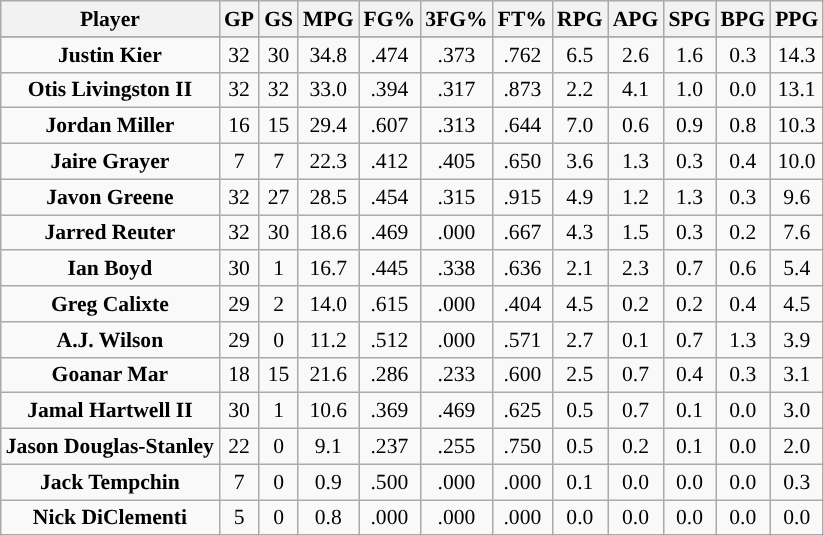<table class="wikitable sortable" style="font-size: 90%">
<tr>
<th>Player</th>
<th>GP</th>
<th>GS</th>
<th>MPG</th>
<th>FG%</th>
<th>3FG%</th>
<th>FT%</th>
<th>RPG</th>
<th>APG</th>
<th>SPG</th>
<th>BPG</th>
<th>PPG</th>
</tr>
<tr align="center" bgcolor="">
</tr>
<tr align="center" bgcolor="">
<td><strong>Justin Kier</strong></td>
<td>32</td>
<td>30</td>
<td>34.8</td>
<td>.474</td>
<td>.373</td>
<td>.762</td>
<td>6.5</td>
<td>2.6</td>
<td>1.6</td>
<td>0.3</td>
<td>14.3</td>
</tr>
<tr align="center" bgcolor="">
<td><strong>Otis Livingston II</strong></td>
<td>32</td>
<td>32</td>
<td>33.0</td>
<td>.394</td>
<td>.317</td>
<td>.873</td>
<td>2.2</td>
<td>4.1</td>
<td>1.0</td>
<td>0.0</td>
<td>13.1</td>
</tr>
<tr align="center" bgcolor="">
<td><strong>Jordan Miller</strong></td>
<td>16</td>
<td>15</td>
<td>29.4</td>
<td>.607</td>
<td>.313</td>
<td>.644</td>
<td>7.0</td>
<td>0.6</td>
<td>0.9</td>
<td>0.8</td>
<td>10.3</td>
</tr>
<tr align="center" bgcolor="">
<td><strong>Jaire Grayer</strong></td>
<td>7</td>
<td>7</td>
<td>22.3</td>
<td>.412</td>
<td>.405</td>
<td>.650</td>
<td>3.6</td>
<td>1.3</td>
<td>0.3</td>
<td>0.4</td>
<td>10.0</td>
</tr>
<tr align="center" bgcolor="">
<td><strong>Javon Greene</strong></td>
<td>32</td>
<td>27</td>
<td>28.5</td>
<td>.454</td>
<td>.315</td>
<td>.915</td>
<td>4.9</td>
<td>1.2</td>
<td>1.3</td>
<td>0.3</td>
<td>9.6</td>
</tr>
<tr align="center" bgcolor="">
<td><strong>Jarred Reuter</strong></td>
<td>32</td>
<td>30</td>
<td>18.6</td>
<td>.469</td>
<td>.000</td>
<td>.667</td>
<td>4.3</td>
<td>1.5</td>
<td>0.3</td>
<td>0.2</td>
<td>7.6</td>
</tr>
<tr align="center" bgcolor="">
<td><strong>Ian Boyd</strong></td>
<td>30</td>
<td>1</td>
<td>16.7</td>
<td>.445</td>
<td>.338</td>
<td>.636</td>
<td>2.1</td>
<td>2.3</td>
<td>0.7</td>
<td>0.6</td>
<td>5.4</td>
</tr>
<tr align="center" bgcolor="">
<td><strong>Greg Calixte</strong></td>
<td>29</td>
<td>2</td>
<td>14.0</td>
<td>.615</td>
<td>.000</td>
<td>.404</td>
<td>4.5</td>
<td>0.2</td>
<td>0.2</td>
<td>0.4</td>
<td>4.5</td>
</tr>
<tr align="center" bgcolor="">
<td><strong>A.J. Wilson</strong></td>
<td>29</td>
<td>0</td>
<td>11.2</td>
<td>.512</td>
<td>.000</td>
<td>.571</td>
<td>2.7</td>
<td>0.1</td>
<td>0.7</td>
<td>1.3</td>
<td>3.9</td>
</tr>
<tr align="center" bgcolor="">
<td><strong>Goanar Mar</strong></td>
<td>18</td>
<td>15</td>
<td>21.6</td>
<td>.286</td>
<td>.233</td>
<td>.600</td>
<td>2.5</td>
<td>0.7</td>
<td>0.4</td>
<td>0.3</td>
<td>3.1</td>
</tr>
<tr align="center" bgcolor="">
<td><strong>Jamal Hartwell II</strong></td>
<td>30</td>
<td>1</td>
<td>10.6</td>
<td>.369</td>
<td>.469</td>
<td>.625</td>
<td>0.5</td>
<td>0.7</td>
<td>0.1</td>
<td>0.0</td>
<td>3.0</td>
</tr>
<tr align="center" bgcolor="">
<td><strong>Jason Douglas-Stanley</strong></td>
<td>22</td>
<td>0</td>
<td>9.1</td>
<td>.237</td>
<td>.255</td>
<td>.750</td>
<td>0.5</td>
<td>0.2</td>
<td>0.1</td>
<td>0.0</td>
<td>2.0</td>
</tr>
<tr align="center" bgcolor="">
<td><strong>Jack Tempchin</strong></td>
<td>7</td>
<td>0</td>
<td>0.9</td>
<td>.500</td>
<td>.000</td>
<td>.000</td>
<td>0.1</td>
<td>0.0</td>
<td>0.0</td>
<td>0.0</td>
<td>0.3</td>
</tr>
<tr align="center" bgcolor="">
<td><strong>Nick DiClementi</strong></td>
<td>5</td>
<td>0</td>
<td>0.8</td>
<td>.000</td>
<td>.000</td>
<td>.000</td>
<td>0.0</td>
<td>0.0</td>
<td>0.0</td>
<td>0.0</td>
<td>0.0</td>
</tr>
</table>
